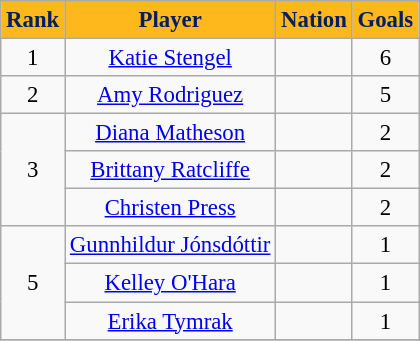<table class="wikitable" style="font-size: 95%; text-align: center;">
<tr>
</tr>
<tr>
<th style="background:#FFB81C; color:#001E62; text-align:center;">Rank</th>
<th style="background:#FFB81C; color:#001E62; text-align:center;">Player</th>
<th style="background:#FFB81C; color:#001E62; text-align:center;">Nation</th>
<th style="background:#FFB81C; color:#001E62; text-align:center;">Goals</th>
</tr>
<tr>
<td>1</td>
<td><a href='#'>Katie Stengel</a></td>
<td></td>
<td>6</td>
</tr>
<tr>
<td>2</td>
<td><a href='#'>Amy Rodriguez</a></td>
<td></td>
<td>5</td>
</tr>
<tr>
<td rowspan="3">3</td>
<td><a href='#'>Diana Matheson</a></td>
<td></td>
<td>2</td>
</tr>
<tr>
<td><a href='#'>Brittany Ratcliffe</a></td>
<td></td>
<td>2</td>
</tr>
<tr>
<td><a href='#'>Christen Press</a></td>
<td></td>
<td>2</td>
</tr>
<tr>
<td rowspan="3">5</td>
<td><a href='#'>Gunnhildur Jónsdóttir</a></td>
<td></td>
<td>1</td>
</tr>
<tr>
<td><a href='#'>Kelley O'Hara</a></td>
<td></td>
<td>1</td>
</tr>
<tr>
<td><a href='#'>Erika Tymrak</a></td>
<td></td>
<td>1</td>
</tr>
<tr>
</tr>
</table>
